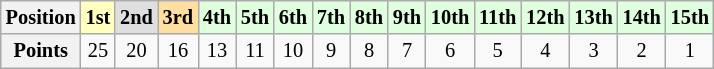<table class="wikitable" style="font-size:85%; text-align:center">
<tr>
<th>Position</th>
<td style="background:#ffffbf;"><strong>1st</strong></td>
<td style="background:#dfdfdf;"><strong>2nd</strong></td>
<td style="background:#ffdf9f;"><strong>3rd</strong></td>
<td style="background:#dfffdf;"><strong>4th</strong></td>
<td style="background:#dfffdf;"><strong>5th</strong></td>
<td style="background:#dfffdf;"><strong>6th</strong></td>
<td style="background:#dfffdf;"><strong>7th</strong></td>
<td style="background:#dfffdf;"><strong>8th</strong></td>
<td style="background:#dfffdf;"><strong>9th</strong></td>
<td style="background:#dfffdf;"><strong>10th</strong></td>
<td style="background:#dfffdf;"><strong>11th</strong></td>
<td style="background:#dfffdf;"><strong>12th</strong></td>
<td style="background:#dfffdf;"><strong>13th</strong></td>
<td style="background:#dfffdf;"><strong>14th</strong></td>
<td style="background:#dfffdf;"><strong>15th</strong></td>
</tr>
<tr>
<th>Points</th>
<td>25</td>
<td>20</td>
<td>16</td>
<td>13</td>
<td>11</td>
<td>10</td>
<td>9</td>
<td>8</td>
<td>7</td>
<td>6</td>
<td>5</td>
<td>4</td>
<td>3</td>
<td>2</td>
<td>1</td>
</tr>
</table>
